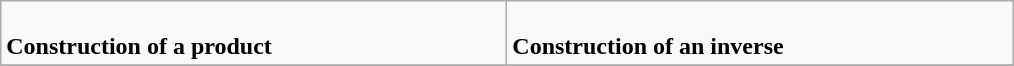<table class="wikitable">
<tr>
<td style="width:330px" valign="top"><br><strong>Construction of a product</strong>
</td>
<td style="width:330px" valign="top"><br><strong>Construction of an inverse</strong>
</td>
</tr>
<tr>
</tr>
</table>
